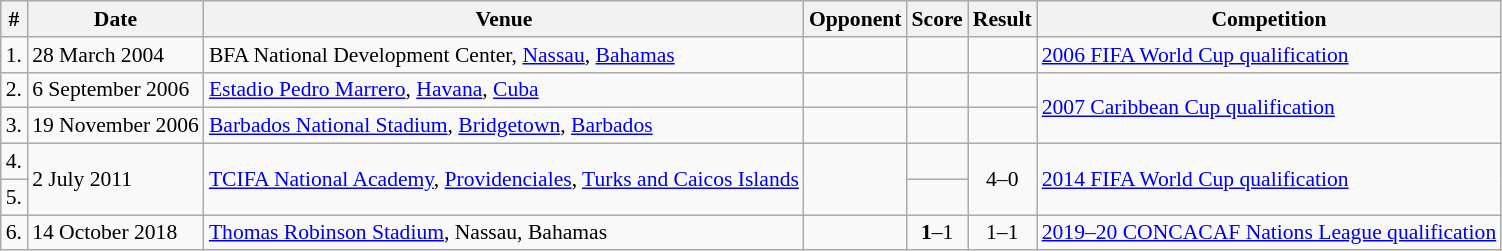<table class="wikitable" style="font-size:90%">
<tr>
<th>#</th>
<th>Date</th>
<th>Venue</th>
<th>Opponent</th>
<th>Score</th>
<th>Result</th>
<th>Competition</th>
</tr>
<tr>
<td>1.</td>
<td>28 March 2004</td>
<td>BFA National Development Center, <a href='#'>Nassau</a>, <a href='#'>Bahamas</a></td>
<td></td>
<td></td>
<td></td>
<td><a href='#'>2006 FIFA World Cup qualification</a></td>
</tr>
<tr>
<td>2.</td>
<td>6 September 2006</td>
<td><a href='#'>Estadio Pedro Marrero</a>, <a href='#'>Havana</a>, <a href='#'>Cuba</a></td>
<td></td>
<td></td>
<td></td>
<td rowspan=2><a href='#'>2007 Caribbean Cup qualification</a></td>
</tr>
<tr>
<td>3.</td>
<td>19 November 2006</td>
<td><a href='#'>Barbados National Stadium</a>, <a href='#'>Bridgetown</a>, <a href='#'>Barbados</a></td>
<td></td>
<td></td>
<td></td>
</tr>
<tr>
<td>4.</td>
<td rowspan=2>2 July 2011</td>
<td rowspan=2><a href='#'>TCIFA National Academy</a>, <a href='#'>Providenciales</a>, <a href='#'>Turks and Caicos Islands</a></td>
<td rowspan=2></td>
<td></td>
<td rowspan=2 style="text-align:center;">4–0</td>
<td rowspan=2><a href='#'>2014 FIFA World Cup qualification</a></td>
</tr>
<tr>
<td>5.</td>
<td></td>
</tr>
<tr>
<td>6.</td>
<td>14 October 2018</td>
<td><a href='#'>Thomas Robinson Stadium</a>, Nassau, Bahamas</td>
<td></td>
<td align=center><strong>1</strong>–1</td>
<td align=center>1–1</td>
<td><a href='#'>2019–20 CONCACAF Nations League qualification</a></td>
</tr>
</table>
